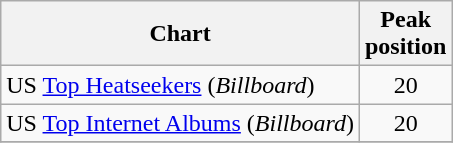<table class="sortable wikitable">
<tr>
<th align="center">Chart</th>
<th align="center">Peak<br>position</th>
</tr>
<tr>
<td>US <a href='#'>Top Heatseekers</a> (<em>Billboard</em>)</td>
<td align="center">20</td>
</tr>
<tr>
<td>US <a href='#'>Top Internet Albums</a> (<em>Billboard</em>)</td>
<td align="center">20</td>
</tr>
<tr>
</tr>
</table>
